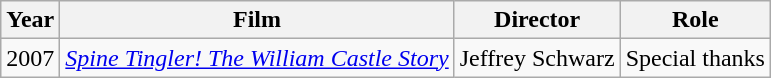<table class="wikitable">
<tr>
<th>Year</th>
<th>Film</th>
<th>Director</th>
<th>Role</th>
</tr>
<tr>
<td>2007</td>
<td><em><a href='#'>Spine Tingler! The William Castle Story</a></em></td>
<td>Jeffrey Schwarz</td>
<td>Special thanks</td>
</tr>
</table>
